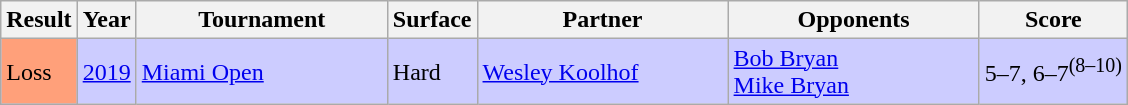<table class="sortable wikitable">
<tr>
<th>Result</th>
<th>Year</th>
<th width=160>Tournament</th>
<th>Surface</th>
<th width=160>Partner</th>
<th width=160>Opponents</th>
<th class="unsortable">Score</th>
</tr>
<tr style="background:#ccf;">
<td bgcolor="FFA07A">Loss</td>
<td><a href='#'>2019</a></td>
<td><a href='#'>Miami Open</a></td>
<td>Hard</td>
<td> <a href='#'>Wesley Koolhof</a></td>
<td> <a href='#'>Bob Bryan</a><br> <a href='#'>Mike Bryan</a></td>
<td>5–7, 6–7<sup>(8–10)</sup></td>
</tr>
</table>
